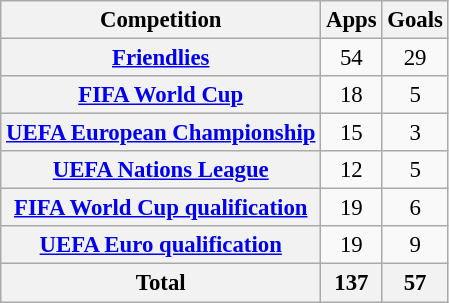<table class="wikitable plainrowheaders sortable" style="text-align:center; font-size:95%">
<tr>
<th scope="col">Competition</th>
<th scope="col">Apps</th>
<th scope="col">Goals</th>
</tr>
<tr>
<th scope="row"><a href='#'>Friendlies</a></th>
<td>54</td>
<td>29</td>
</tr>
<tr>
<th scope="row"><a href='#'>FIFA World Cup</a></th>
<td>18</td>
<td>5</td>
</tr>
<tr>
<th scope="row"><a href='#'>UEFA European Championship</a></th>
<td>15</td>
<td>3</td>
</tr>
<tr>
<th scope="row"><a href='#'>UEFA Nations League</a></th>
<td>12</td>
<td>5</td>
</tr>
<tr>
<th scope="row"><a href='#'>FIFA World Cup qualification</a></th>
<td>19</td>
<td>6</td>
</tr>
<tr>
<th scope="row"><a href='#'>UEFA Euro qualification</a></th>
<td>19</td>
<td>9</td>
</tr>
<tr>
<th>Total</th>
<th>137</th>
<th>57</th>
</tr>
</table>
